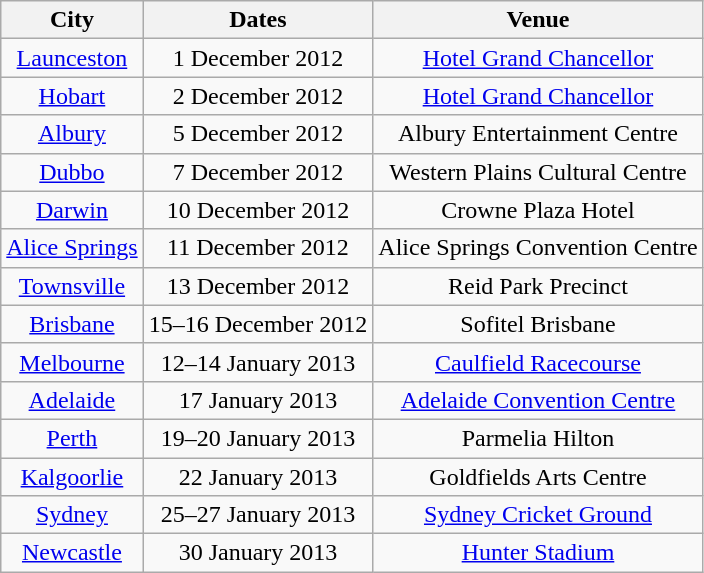<table class=wikitable style=text-align:center;>
<tr>
<th>City</th>
<th>Dates</th>
<th>Venue</th>
</tr>
<tr>
<td><a href='#'>Launceston</a></td>
<td>1 December 2012</td>
<td><a href='#'>Hotel Grand Chancellor</a></td>
</tr>
<tr>
<td><a href='#'>Hobart</a></td>
<td>2 December 2012</td>
<td><a href='#'>Hotel Grand Chancellor</a></td>
</tr>
<tr>
<td><a href='#'>Albury</a></td>
<td>5 December 2012</td>
<td>Albury Entertainment Centre</td>
</tr>
<tr>
<td><a href='#'>Dubbo</a></td>
<td>7 December 2012</td>
<td>Western Plains Cultural Centre</td>
</tr>
<tr>
<td><a href='#'>Darwin</a></td>
<td>10 December 2012</td>
<td>Crowne Plaza Hotel</td>
</tr>
<tr>
<td><a href='#'>Alice Springs</a></td>
<td>11 December 2012</td>
<td>Alice Springs Convention Centre</td>
</tr>
<tr>
<td><a href='#'>Townsville</a></td>
<td>13 December 2012</td>
<td>Reid Park Precinct</td>
</tr>
<tr>
<td><a href='#'>Brisbane</a></td>
<td>15–16 December 2012</td>
<td>Sofitel Brisbane</td>
</tr>
<tr>
<td><a href='#'>Melbourne</a></td>
<td>12–14 January 2013</td>
<td><a href='#'>Caulfield Racecourse</a></td>
</tr>
<tr>
<td><a href='#'>Adelaide</a></td>
<td>17 January 2013</td>
<td><a href='#'>Adelaide Convention Centre</a></td>
</tr>
<tr>
<td><a href='#'>Perth</a></td>
<td>19–20 January 2013</td>
<td>Parmelia Hilton</td>
</tr>
<tr>
<td><a href='#'>Kalgoorlie</a></td>
<td>22 January 2013</td>
<td>Goldfields Arts Centre</td>
</tr>
<tr>
<td><a href='#'>Sydney</a></td>
<td>25–27 January 2013</td>
<td><a href='#'>Sydney Cricket Ground</a></td>
</tr>
<tr>
<td><a href='#'>Newcastle</a></td>
<td>30 January 2013</td>
<td><a href='#'>Hunter Stadium</a></td>
</tr>
</table>
